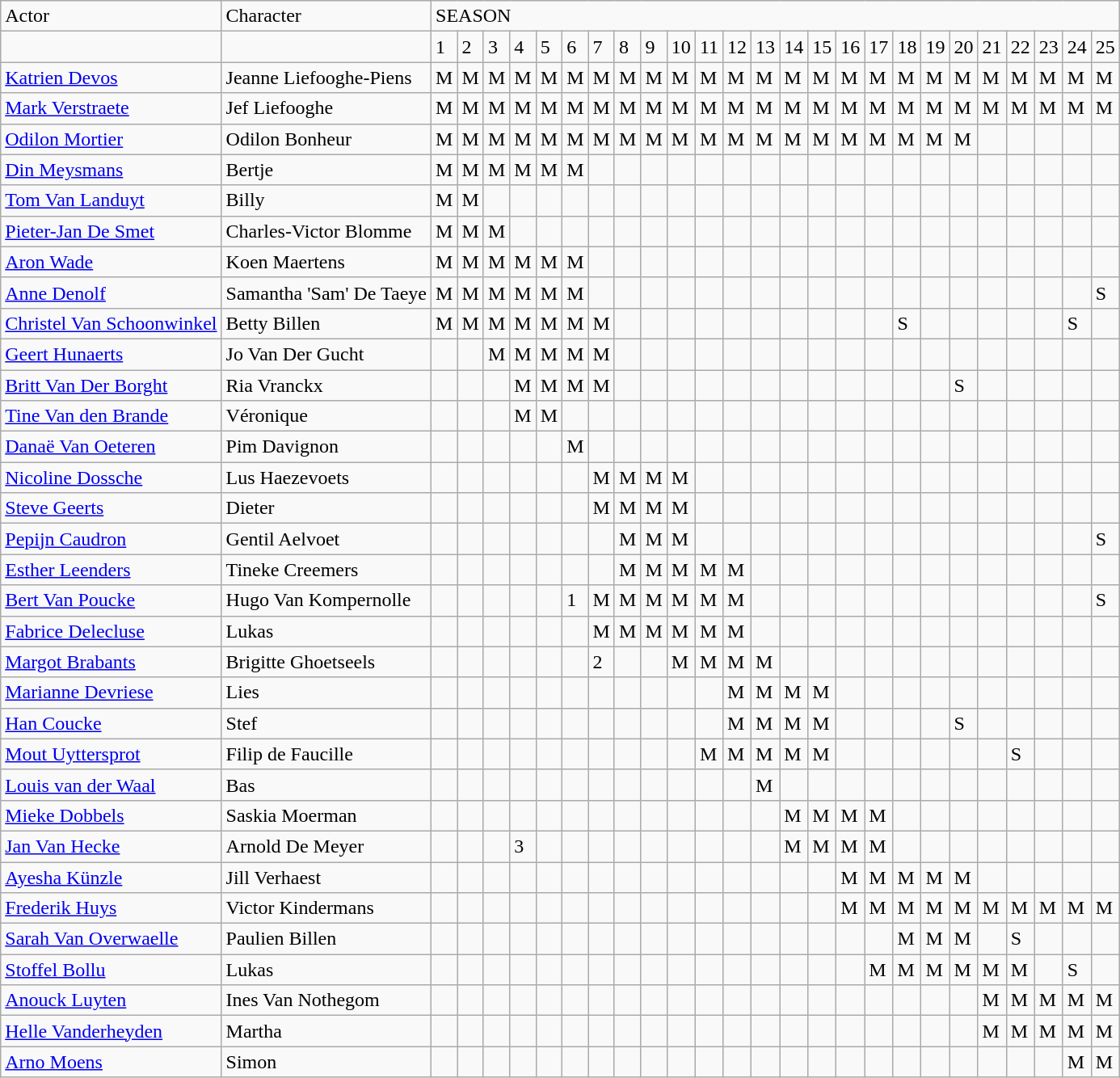<table class="wikitable sortable">
<tr>
<td>Actor</td>
<td>Character</td>
<td colspan=25>SEASON</td>
</tr>
<tr>
<td></td>
<td></td>
<td>1</td>
<td>2</td>
<td>3</td>
<td>4</td>
<td>5</td>
<td>6</td>
<td>7</td>
<td>8</td>
<td>9</td>
<td>10</td>
<td>11</td>
<td>12</td>
<td>13</td>
<td>14</td>
<td>15</td>
<td>16</td>
<td>17</td>
<td>18</td>
<td>19</td>
<td>20</td>
<td>21</td>
<td>22</td>
<td>23</td>
<td>24</td>
<td>25</td>
</tr>
<tr>
<td><a href='#'>Katrien Devos</a></td>
<td>Jeanne Liefooghe-Piens</td>
<td>M</td>
<td>M</td>
<td>M</td>
<td>M</td>
<td>M</td>
<td>M</td>
<td>M</td>
<td>M</td>
<td>M</td>
<td>M</td>
<td>M</td>
<td>M</td>
<td>M</td>
<td>M</td>
<td>M</td>
<td>M</td>
<td>M</td>
<td>M</td>
<td>M</td>
<td>M</td>
<td>M</td>
<td>M</td>
<td>M</td>
<td>M</td>
<td>M</td>
</tr>
<tr>
<td><a href='#'>Mark Verstraete</a></td>
<td>Jef Liefooghe</td>
<td>M</td>
<td>M</td>
<td>M</td>
<td>M</td>
<td>M</td>
<td>M</td>
<td>M</td>
<td>M</td>
<td>M</td>
<td>M</td>
<td>M</td>
<td>M</td>
<td>M</td>
<td>M</td>
<td>M</td>
<td>M</td>
<td>M</td>
<td>M</td>
<td>M</td>
<td>M</td>
<td>M</td>
<td>M</td>
<td>M</td>
<td>M</td>
<td>M</td>
</tr>
<tr>
<td><a href='#'>Odilon Mortier</a></td>
<td>Odilon Bonheur</td>
<td>M</td>
<td>M</td>
<td>M</td>
<td>M</td>
<td>M</td>
<td>M</td>
<td>M</td>
<td>M</td>
<td>M</td>
<td>M</td>
<td>M</td>
<td>M</td>
<td>M</td>
<td>M</td>
<td>M</td>
<td>M</td>
<td>M</td>
<td>M</td>
<td>M</td>
<td>M</td>
<td></td>
<td></td>
<td></td>
<td></td>
<td></td>
</tr>
<tr>
<td><a href='#'>Din Meysmans</a></td>
<td>Bertje</td>
<td>M</td>
<td>M</td>
<td>M</td>
<td>M</td>
<td>M</td>
<td>M</td>
<td></td>
<td></td>
<td></td>
<td></td>
<td></td>
<td></td>
<td></td>
<td></td>
<td></td>
<td></td>
<td></td>
<td></td>
<td></td>
<td></td>
<td></td>
<td></td>
<td></td>
<td></td>
<td></td>
</tr>
<tr>
<td><a href='#'>Tom Van Landuyt</a></td>
<td>Billy</td>
<td>M</td>
<td>M</td>
<td></td>
<td></td>
<td></td>
<td></td>
<td></td>
<td></td>
<td></td>
<td></td>
<td></td>
<td></td>
<td></td>
<td></td>
<td></td>
<td></td>
<td></td>
<td></td>
<td></td>
<td></td>
<td></td>
<td></td>
<td></td>
<td></td>
<td></td>
</tr>
<tr>
<td><a href='#'>Pieter-Jan De Smet</a></td>
<td>Charles-Victor Blomme</td>
<td>M</td>
<td>M</td>
<td>M</td>
<td></td>
<td></td>
<td></td>
<td></td>
<td></td>
<td></td>
<td></td>
<td></td>
<td></td>
<td></td>
<td></td>
<td></td>
<td></td>
<td></td>
<td></td>
<td></td>
<td></td>
<td></td>
<td></td>
<td></td>
<td></td>
<td></td>
</tr>
<tr>
<td><a href='#'>Aron Wade</a></td>
<td>Koen Maertens</td>
<td>M</td>
<td>M</td>
<td>M</td>
<td>M</td>
<td>M</td>
<td>M</td>
<td></td>
<td></td>
<td></td>
<td></td>
<td></td>
<td></td>
<td></td>
<td></td>
<td></td>
<td></td>
<td></td>
<td></td>
<td></td>
<td></td>
<td></td>
<td></td>
<td></td>
<td></td>
<td></td>
</tr>
<tr>
<td><a href='#'>Anne Denolf</a></td>
<td>Samantha 'Sam' De Taeye</td>
<td>M</td>
<td>M</td>
<td>M</td>
<td>M</td>
<td>M</td>
<td>M</td>
<td></td>
<td></td>
<td></td>
<td></td>
<td></td>
<td></td>
<td></td>
<td></td>
<td></td>
<td></td>
<td></td>
<td></td>
<td></td>
<td></td>
<td></td>
<td></td>
<td></td>
<td></td>
<td>S</td>
</tr>
<tr>
<td><a href='#'>Christel Van Schoonwinkel</a></td>
<td>Betty Billen</td>
<td>M</td>
<td>M</td>
<td>M</td>
<td>M</td>
<td>M</td>
<td>M</td>
<td>M</td>
<td></td>
<td></td>
<td></td>
<td></td>
<td></td>
<td></td>
<td></td>
<td></td>
<td></td>
<td></td>
<td>S</td>
<td></td>
<td></td>
<td></td>
<td></td>
<td></td>
<td>S</td>
<td></td>
</tr>
<tr>
<td><a href='#'>Geert Hunaerts</a></td>
<td>Jo Van Der Gucht</td>
<td></td>
<td></td>
<td>M</td>
<td>M</td>
<td>M</td>
<td>M</td>
<td>M</td>
<td></td>
<td></td>
<td></td>
<td></td>
<td></td>
<td></td>
<td></td>
<td></td>
<td></td>
<td></td>
<td></td>
<td></td>
<td></td>
<td></td>
<td></td>
<td></td>
<td></td>
<td></td>
</tr>
<tr>
<td><a href='#'>Britt Van Der Borght</a></td>
<td>Ria Vranckx</td>
<td></td>
<td></td>
<td></td>
<td>M</td>
<td>M</td>
<td>M</td>
<td>M</td>
<td></td>
<td></td>
<td></td>
<td></td>
<td></td>
<td></td>
<td></td>
<td></td>
<td></td>
<td></td>
<td></td>
<td></td>
<td>S</td>
<td></td>
<td></td>
<td></td>
<td></td>
<td></td>
</tr>
<tr>
<td><a href='#'>Tine Van den Brande</a></td>
<td>Véronique</td>
<td></td>
<td></td>
<td></td>
<td>M</td>
<td>M</td>
<td></td>
<td></td>
<td></td>
<td></td>
<td></td>
<td></td>
<td></td>
<td></td>
<td></td>
<td></td>
<td></td>
<td></td>
<td></td>
<td></td>
<td></td>
<td></td>
<td></td>
<td></td>
<td></td>
<td></td>
</tr>
<tr>
<td><a href='#'>Danaë Van Oeteren</a></td>
<td>Pim Davignon</td>
<td></td>
<td></td>
<td></td>
<td></td>
<td></td>
<td>M</td>
<td></td>
<td></td>
<td></td>
<td></td>
<td></td>
<td></td>
<td></td>
<td></td>
<td></td>
<td></td>
<td></td>
<td></td>
<td></td>
<td></td>
<td></td>
<td></td>
<td></td>
<td></td>
<td></td>
</tr>
<tr>
<td><a href='#'>Nicoline Dossche</a></td>
<td>Lus Haezevoets</td>
<td></td>
<td></td>
<td></td>
<td></td>
<td></td>
<td></td>
<td>M</td>
<td>M</td>
<td>M</td>
<td>M</td>
<td></td>
<td></td>
<td></td>
<td></td>
<td></td>
<td></td>
<td></td>
<td></td>
<td></td>
<td></td>
<td></td>
<td></td>
<td></td>
<td></td>
<td></td>
</tr>
<tr>
<td><a href='#'>Steve Geerts</a></td>
<td>Dieter</td>
<td></td>
<td></td>
<td></td>
<td></td>
<td></td>
<td></td>
<td>M</td>
<td>M</td>
<td>M</td>
<td>M</td>
<td></td>
<td></td>
<td></td>
<td></td>
<td></td>
<td></td>
<td></td>
<td></td>
<td></td>
<td></td>
<td></td>
<td></td>
<td></td>
<td></td>
<td></td>
</tr>
<tr>
<td><a href='#'>Pepijn Caudron</a></td>
<td>Gentil Aelvoet</td>
<td></td>
<td></td>
<td></td>
<td></td>
<td></td>
<td></td>
<td></td>
<td>M</td>
<td>M</td>
<td>M</td>
<td></td>
<td></td>
<td></td>
<td></td>
<td></td>
<td></td>
<td></td>
<td></td>
<td></td>
<td></td>
<td></td>
<td></td>
<td></td>
<td></td>
<td>S</td>
</tr>
<tr>
<td><a href='#'>Esther Leenders</a></td>
<td>Tineke Creemers</td>
<td></td>
<td></td>
<td></td>
<td></td>
<td></td>
<td></td>
<td></td>
<td>M</td>
<td>M</td>
<td>M</td>
<td>M</td>
<td>M</td>
<td></td>
<td></td>
<td></td>
<td></td>
<td></td>
<td></td>
<td></td>
<td></td>
<td></td>
<td></td>
<td></td>
<td></td>
<td></td>
</tr>
<tr>
<td><a href='#'>Bert Van Poucke</a></td>
<td>Hugo Van Kompernolle</td>
<td></td>
<td></td>
<td></td>
<td></td>
<td></td>
<td>1</td>
<td>M</td>
<td>M</td>
<td>M</td>
<td>M</td>
<td>M</td>
<td>M</td>
<td></td>
<td></td>
<td></td>
<td></td>
<td></td>
<td></td>
<td></td>
<td></td>
<td></td>
<td></td>
<td></td>
<td></td>
<td>S</td>
</tr>
<tr>
<td><a href='#'>Fabrice Delecluse</a></td>
<td>Lukas</td>
<td></td>
<td></td>
<td></td>
<td></td>
<td></td>
<td></td>
<td>M</td>
<td>M</td>
<td>M</td>
<td>M</td>
<td>M</td>
<td>M</td>
<td></td>
<td></td>
<td></td>
<td></td>
<td></td>
<td></td>
<td></td>
<td></td>
<td></td>
<td></td>
<td></td>
<td></td>
<td></td>
</tr>
<tr>
<td><a href='#'>Margot Brabants</a></td>
<td>Brigitte Ghoetseels</td>
<td></td>
<td></td>
<td></td>
<td></td>
<td></td>
<td></td>
<td>2</td>
<td></td>
<td></td>
<td>M</td>
<td>M</td>
<td>M</td>
<td>M</td>
<td></td>
<td></td>
<td></td>
<td></td>
<td></td>
<td></td>
<td></td>
<td></td>
<td></td>
<td></td>
<td></td>
<td></td>
</tr>
<tr>
<td><a href='#'>Marianne Devriese</a></td>
<td>Lies</td>
<td></td>
<td></td>
<td></td>
<td></td>
<td></td>
<td></td>
<td></td>
<td></td>
<td></td>
<td></td>
<td></td>
<td>M</td>
<td>M</td>
<td>M</td>
<td>M</td>
<td></td>
<td></td>
<td></td>
<td></td>
<td></td>
<td></td>
<td></td>
<td></td>
<td></td>
<td></td>
</tr>
<tr>
<td><a href='#'>Han Coucke</a></td>
<td>Stef</td>
<td></td>
<td></td>
<td></td>
<td></td>
<td></td>
<td></td>
<td></td>
<td></td>
<td></td>
<td></td>
<td></td>
<td>M</td>
<td>M</td>
<td>M</td>
<td>M</td>
<td></td>
<td></td>
<td></td>
<td></td>
<td>S</td>
<td></td>
<td></td>
<td></td>
<td></td>
<td></td>
</tr>
<tr>
<td><a href='#'>Mout Uyttersprot</a></td>
<td>Filip de Faucille</td>
<td></td>
<td></td>
<td></td>
<td></td>
<td></td>
<td></td>
<td></td>
<td></td>
<td></td>
<td></td>
<td>M</td>
<td>M</td>
<td>M</td>
<td>M</td>
<td>M</td>
<td></td>
<td></td>
<td></td>
<td></td>
<td></td>
<td></td>
<td>S</td>
<td></td>
<td></td>
<td></td>
</tr>
<tr>
<td><a href='#'>Louis van der Waal</a></td>
<td>Bas</td>
<td></td>
<td></td>
<td></td>
<td></td>
<td></td>
<td></td>
<td></td>
<td></td>
<td></td>
<td></td>
<td></td>
<td></td>
<td>M</td>
<td></td>
<td></td>
<td></td>
<td></td>
<td></td>
<td></td>
<td></td>
<td></td>
<td></td>
<td></td>
<td></td>
<td></td>
</tr>
<tr>
<td><a href='#'>Mieke Dobbels</a></td>
<td>Saskia Moerman</td>
<td></td>
<td></td>
<td></td>
<td></td>
<td></td>
<td></td>
<td></td>
<td></td>
<td></td>
<td></td>
<td></td>
<td></td>
<td></td>
<td>M</td>
<td>M</td>
<td>M</td>
<td>M</td>
<td></td>
<td></td>
<td></td>
<td></td>
<td></td>
<td></td>
<td></td>
<td></td>
</tr>
<tr>
<td><a href='#'>Jan Van Hecke</a></td>
<td>Arnold De Meyer</td>
<td></td>
<td></td>
<td></td>
<td>3</td>
<td></td>
<td></td>
<td></td>
<td></td>
<td></td>
<td></td>
<td></td>
<td></td>
<td></td>
<td>M</td>
<td>M</td>
<td>M</td>
<td>M</td>
<td></td>
<td></td>
<td></td>
<td></td>
<td></td>
<td></td>
<td></td>
<td></td>
</tr>
<tr>
<td><a href='#'>Ayesha Künzle</a></td>
<td>Jill Verhaest</td>
<td></td>
<td></td>
<td></td>
<td></td>
<td></td>
<td></td>
<td></td>
<td></td>
<td></td>
<td></td>
<td></td>
<td></td>
<td></td>
<td></td>
<td></td>
<td>M</td>
<td>M</td>
<td>M</td>
<td>M</td>
<td>M</td>
<td></td>
<td></td>
<td></td>
<td></td>
<td></td>
</tr>
<tr>
<td><a href='#'>Frederik Huys</a></td>
<td>Victor Kindermans</td>
<td></td>
<td></td>
<td></td>
<td></td>
<td></td>
<td></td>
<td></td>
<td></td>
<td></td>
<td></td>
<td></td>
<td></td>
<td></td>
<td></td>
<td></td>
<td>M</td>
<td>M</td>
<td>M</td>
<td>M</td>
<td>M</td>
<td>M</td>
<td>M</td>
<td>M</td>
<td>M</td>
<td>M</td>
</tr>
<tr>
<td><a href='#'>Sarah Van Overwaelle</a></td>
<td>Paulien Billen</td>
<td></td>
<td></td>
<td></td>
<td></td>
<td></td>
<td></td>
<td></td>
<td></td>
<td></td>
<td></td>
<td></td>
<td></td>
<td></td>
<td></td>
<td></td>
<td></td>
<td></td>
<td>M</td>
<td>M</td>
<td>M</td>
<td></td>
<td>S</td>
<td></td>
<td></td>
<td></td>
</tr>
<tr>
<td><a href='#'>Stoffel Bollu</a></td>
<td>Lukas</td>
<td></td>
<td></td>
<td></td>
<td></td>
<td></td>
<td></td>
<td></td>
<td></td>
<td></td>
<td></td>
<td></td>
<td></td>
<td></td>
<td></td>
<td></td>
<td></td>
<td>M</td>
<td>M</td>
<td>M</td>
<td>M</td>
<td>M</td>
<td>M</td>
<td></td>
<td>S</td>
<td></td>
</tr>
<tr>
<td><a href='#'>Anouck Luyten</a></td>
<td>Ines Van Nothegom</td>
<td></td>
<td></td>
<td></td>
<td></td>
<td></td>
<td></td>
<td></td>
<td></td>
<td></td>
<td></td>
<td></td>
<td></td>
<td></td>
<td></td>
<td></td>
<td></td>
<td></td>
<td></td>
<td></td>
<td></td>
<td>M</td>
<td>M</td>
<td>M</td>
<td>M</td>
<td>M</td>
</tr>
<tr>
<td><a href='#'>Helle Vanderheyden</a></td>
<td>Martha</td>
<td></td>
<td></td>
<td></td>
<td></td>
<td></td>
<td></td>
<td></td>
<td></td>
<td></td>
<td></td>
<td></td>
<td></td>
<td></td>
<td></td>
<td></td>
<td></td>
<td></td>
<td></td>
<td></td>
<td></td>
<td>M</td>
<td>M</td>
<td>M</td>
<td>M</td>
<td>M</td>
</tr>
<tr>
<td><a href='#'>Arno Moens</a></td>
<td>Simon</td>
<td></td>
<td></td>
<td></td>
<td></td>
<td></td>
<td></td>
<td></td>
<td></td>
<td></td>
<td></td>
<td></td>
<td></td>
<td></td>
<td></td>
<td></td>
<td></td>
<td></td>
<td></td>
<td></td>
<td></td>
<td></td>
<td></td>
<td></td>
<td>M</td>
<td>M</td>
</tr>
</table>
